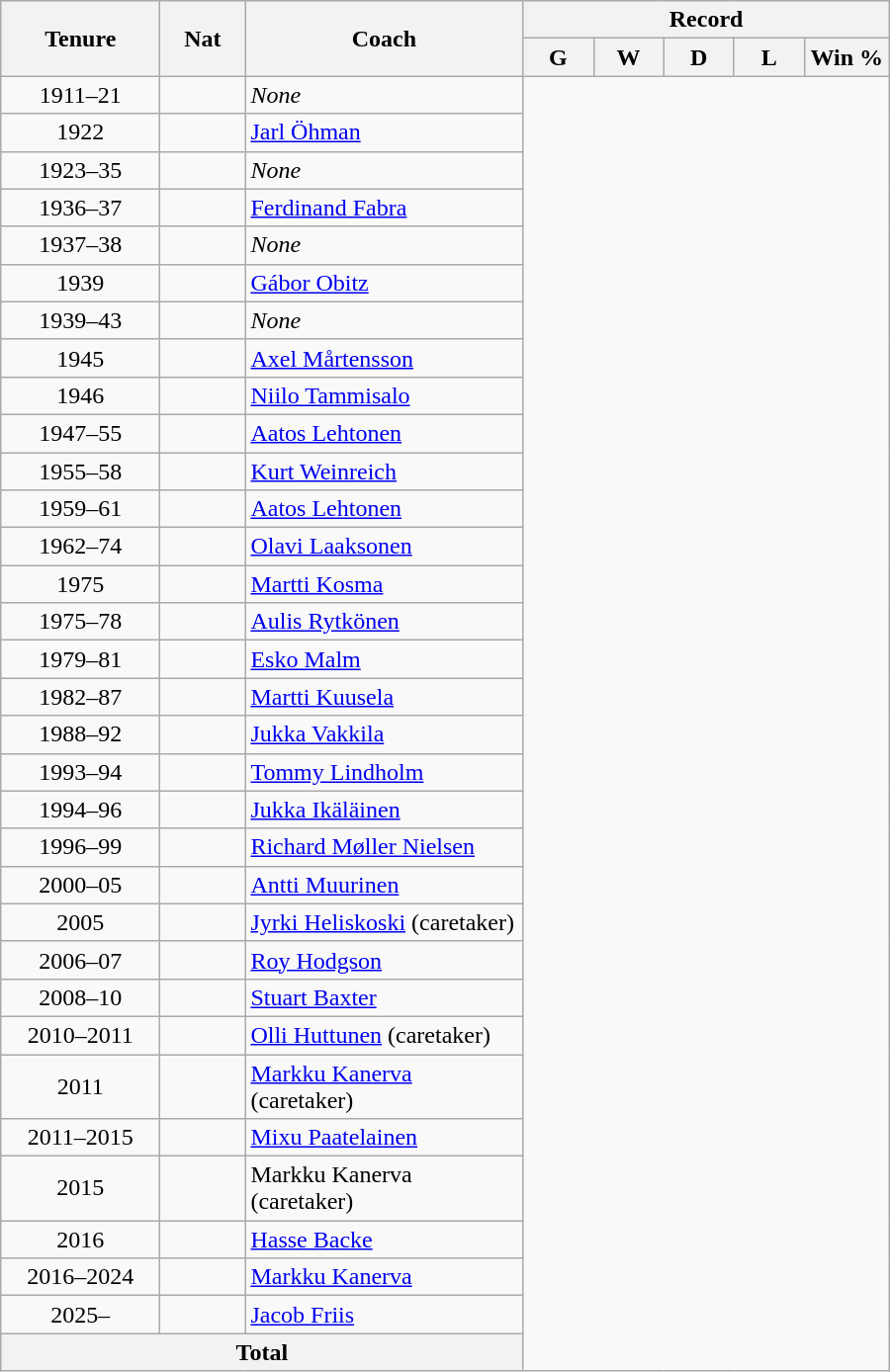<table class="wikitable collapsible collapsed" style=text-align:center>
<tr>
<th rowspan=2! width=100>Tenure</th>
<th rowspan=2! width=50>Nat</th>
<th rowspan=2! width=180>Coach</th>
<th colspan=8>Record</th>
</tr>
<tr>
<th width=40>G</th>
<th width=40>W</th>
<th width=40>D</th>
<th width=40>L</th>
<th width=50>Win %</th>
</tr>
<tr>
<td>1911–21</td>
<td></td>
<td align=left><em>None</em><br></td>
</tr>
<tr>
<td>1922</td>
<td></td>
<td align=left><a href='#'>Jarl Öhman</a><br></td>
</tr>
<tr>
<td>1923–35</td>
<td></td>
<td align=left><em>None</em><br></td>
</tr>
<tr>
<td>1936–37</td>
<td></td>
<td align=left><a href='#'>Ferdinand Fabra</a><br></td>
</tr>
<tr>
<td>1937–38</td>
<td></td>
<td align=left><em>None</em><br></td>
</tr>
<tr>
<td>1939</td>
<td></td>
<td align=left><a href='#'>Gábor Obitz</a><br></td>
</tr>
<tr>
<td>1939–43</td>
<td></td>
<td align=left><em>None</em><br></td>
</tr>
<tr>
<td>1945</td>
<td></td>
<td align=left><a href='#'>Axel Mårtensson</a><br></td>
</tr>
<tr>
<td>1946</td>
<td></td>
<td align=left><a href='#'>Niilo Tammisalo</a><br></td>
</tr>
<tr>
<td>1947–55</td>
<td></td>
<td align=left><a href='#'>Aatos Lehtonen</a><br></td>
</tr>
<tr>
<td>1955–58</td>
<td></td>
<td align=left><a href='#'>Kurt Weinreich</a><br></td>
</tr>
<tr>
<td>1959–61</td>
<td></td>
<td align=left><a href='#'>Aatos Lehtonen</a><br></td>
</tr>
<tr>
<td>1962–74</td>
<td></td>
<td align=left><a href='#'>Olavi Laaksonen</a><br></td>
</tr>
<tr>
<td>1975</td>
<td></td>
<td align=left><a href='#'>Martti Kosma</a><br></td>
</tr>
<tr>
<td>1975–78</td>
<td></td>
<td align=left><a href='#'>Aulis Rytkönen</a><br></td>
</tr>
<tr>
<td>1979–81</td>
<td></td>
<td align=left><a href='#'>Esko Malm</a><br></td>
</tr>
<tr>
<td>1982–87</td>
<td></td>
<td align=left><a href='#'>Martti Kuusela</a><br></td>
</tr>
<tr>
<td>1988–92</td>
<td></td>
<td align=left><a href='#'>Jukka Vakkila</a><br></td>
</tr>
<tr>
<td>1993–94</td>
<td></td>
<td align=left><a href='#'>Tommy Lindholm</a><br></td>
</tr>
<tr>
<td>1994–96</td>
<td></td>
<td align=left><a href='#'>Jukka Ikäläinen</a><br></td>
</tr>
<tr>
<td>1996–99</td>
<td></td>
<td align=left><a href='#'>Richard Møller Nielsen</a><br></td>
</tr>
<tr>
<td>2000–05</td>
<td></td>
<td align=left><a href='#'>Antti Muurinen</a><br></td>
</tr>
<tr>
<td>2005</td>
<td></td>
<td align=left><a href='#'>Jyrki Heliskoski</a> (caretaker)<br></td>
</tr>
<tr>
<td>2006–07</td>
<td></td>
<td align=left><a href='#'>Roy Hodgson</a><br></td>
</tr>
<tr>
<td>2008–10</td>
<td></td>
<td align=left><a href='#'>Stuart Baxter</a><br></td>
</tr>
<tr>
<td>2010–2011</td>
<td></td>
<td align=left><a href='#'>Olli Huttunen</a> (caretaker)<br></td>
</tr>
<tr>
<td>2011</td>
<td></td>
<td align=left><a href='#'>Markku Kanerva</a> (caretaker)<br></td>
</tr>
<tr>
<td>2011–2015</td>
<td></td>
<td align=left><a href='#'>Mixu Paatelainen</a><br></td>
</tr>
<tr>
<td>2015</td>
<td></td>
<td align=left>Markku Kanerva (caretaker)<br></td>
</tr>
<tr>
<td>2016</td>
<td></td>
<td align=left><a href='#'>Hasse Backe</a><br></td>
</tr>
<tr>
<td>2016–2024</td>
<td></td>
<td align=left><a href='#'>Markku Kanerva</a><br></td>
</tr>
<tr>
<td>2025–</td>
<td></td>
<td align=left><a href='#'>Jacob Friis</a><br></td>
</tr>
<tr>
<th colspan=3>Total<br></th>
</tr>
</table>
